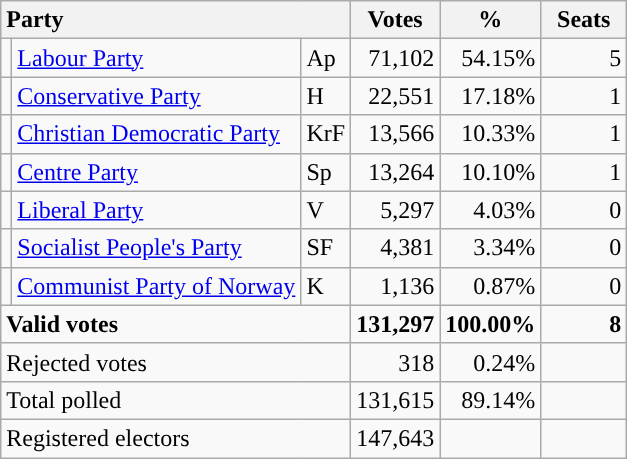<table class="wikitable" border="1" style="text-align:right;">
<tr>
<th style="text-align:left;" colspan=3>Party</th>
<th align=center width="50">Votes</th>
<th align=center width="50">%</th>
<th align=center width="50">Seats</th>
</tr>
<tr>
<td style="color:inherit;background:"></td>
<td align=left><a href='#'>Labour Party</a></td>
<td align=left>Ap</td>
<td>71,102</td>
<td>54.15%</td>
<td>5</td>
</tr>
<tr>
<td style="color:inherit;background:"></td>
<td align=left><a href='#'>Conservative Party</a></td>
<td align=left>H</td>
<td>22,551</td>
<td>17.18%</td>
<td>1</td>
</tr>
<tr>
<td style="color:inherit;background:"></td>
<td align=left><a href='#'>Christian Democratic Party</a></td>
<td align=left>KrF</td>
<td>13,566</td>
<td>10.33%</td>
<td>1</td>
</tr>
<tr>
<td style="color:inherit;background:"></td>
<td align=left><a href='#'>Centre Party</a></td>
<td align=left>Sp</td>
<td>13,264</td>
<td>10.10%</td>
<td>1</td>
</tr>
<tr>
<td style="color:inherit;background:"></td>
<td align=left><a href='#'>Liberal Party</a></td>
<td align=left>V</td>
<td>5,297</td>
<td>4.03%</td>
<td>0</td>
</tr>
<tr>
<td style="color:inherit;background:"></td>
<td align=left><a href='#'>Socialist People's Party</a></td>
<td align=left>SF</td>
<td>4,381</td>
<td>3.34%</td>
<td>0</td>
</tr>
<tr>
<td style="color:inherit;background:"></td>
<td align=left><a href='#'>Communist Party of Norway</a></td>
<td align=left>K</td>
<td>1,136</td>
<td>0.87%</td>
<td>0</td>
</tr>
<tr style="font-weight:bold">
<td align=left colspan=3>Valid votes</td>
<td>131,297</td>
<td>100.00%</td>
<td>8</td>
</tr>
<tr>
<td align=left colspan=3>Rejected votes</td>
<td>318</td>
<td>0.24%</td>
<td></td>
</tr>
<tr>
<td align=left colspan=3>Total polled</td>
<td>131,615</td>
<td>89.14%</td>
<td></td>
</tr>
<tr>
<td align=left colspan=3>Registered electors</td>
<td>147,643</td>
<td></td>
<td></td>
</tr>
</table>
